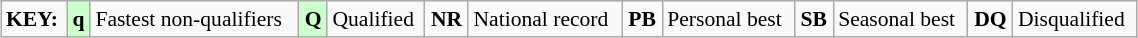<table class="wikitable" style="margin:0.5em auto; font-size:90%;position:relative;" width=60%>
<tr>
<td><strong>KEY:</strong></td>
<td bgcolor=ccffcc align=center><strong>q</strong></td>
<td>Fastest non-qualifiers</td>
<td bgcolor=ccffcc align=center><strong>Q</strong></td>
<td>Qualified</td>
<td align=center><strong>NR</strong></td>
<td>National record</td>
<td align=center><strong>PB</strong></td>
<td>Personal best</td>
<td align=center><strong>SB</strong></td>
<td>Seasonal best</td>
<td align=center><strong>DQ</strong></td>
<td>Disqualified</td>
</tr>
</table>
